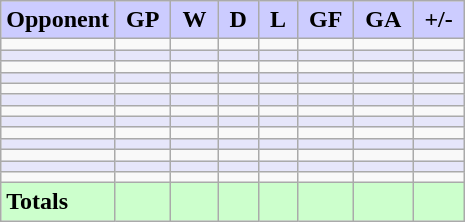<table class="wikitable">
<tr align="center" bgcolor="ccccff">
<td><strong>Opponent</strong></td>
<td> <strong>GP</strong> </td>
<td> <strong>W</strong> </td>
<td> <strong>D</strong> </td>
<td> <strong>L</strong> </td>
<td> <strong>GF</strong> </td>
<td> <strong>GA</strong> </td>
<td> <strong>+/-</strong> </td>
</tr>
<tr>
<td></td>
<td></td>
<td></td>
<td></td>
<td></td>
<td></td>
<td></td>
<td></td>
</tr>
<tr bgcolor="E6E6FA">
<td></td>
<td></td>
<td></td>
<td></td>
<td></td>
<td></td>
<td></td>
<td></td>
</tr>
<tr>
<td></td>
<td></td>
<td></td>
<td></td>
<td></td>
<td></td>
<td></td>
<td></td>
</tr>
<tr bgcolor="E6E6FA">
<td></td>
<td></td>
<td></td>
<td></td>
<td></td>
<td></td>
<td></td>
<td></td>
</tr>
<tr>
<td></td>
<td></td>
<td></td>
<td></td>
<td></td>
<td></td>
<td></td>
<td></td>
</tr>
<tr bgcolor="E6E6FA">
<td></td>
<td></td>
<td></td>
<td></td>
<td></td>
<td></td>
<td></td>
<td></td>
</tr>
<tr>
<td></td>
<td></td>
<td></td>
<td></td>
<td></td>
<td></td>
<td></td>
<td></td>
</tr>
<tr bgcolor="E6E6FA">
<td></td>
<td></td>
<td></td>
<td></td>
<td></td>
<td></td>
<td></td>
<td></td>
</tr>
<tr>
<td></td>
<td></td>
<td></td>
<td></td>
<td></td>
<td></td>
<td></td>
<td></td>
</tr>
<tr bgcolor="E6E6FA">
<td></td>
<td></td>
<td></td>
<td></td>
<td></td>
<td></td>
<td></td>
<td></td>
</tr>
<tr>
<td></td>
<td></td>
<td></td>
<td></td>
<td></td>
<td></td>
<td></td>
<td></td>
</tr>
<tr bgcolor="E6E6FA">
<td></td>
<td></td>
<td></td>
<td></td>
<td></td>
<td></td>
<td></td>
<td></td>
</tr>
<tr>
<td></td>
<td></td>
<td></td>
<td></td>
<td></td>
<td></td>
<td></td>
<td></td>
</tr>
<tr bgcolor="ccffcc">
<td><strong>Totals</strong></td>
<td></td>
<td></td>
<td></td>
<td></td>
<td></td>
<td></td>
<td></td>
</tr>
</table>
